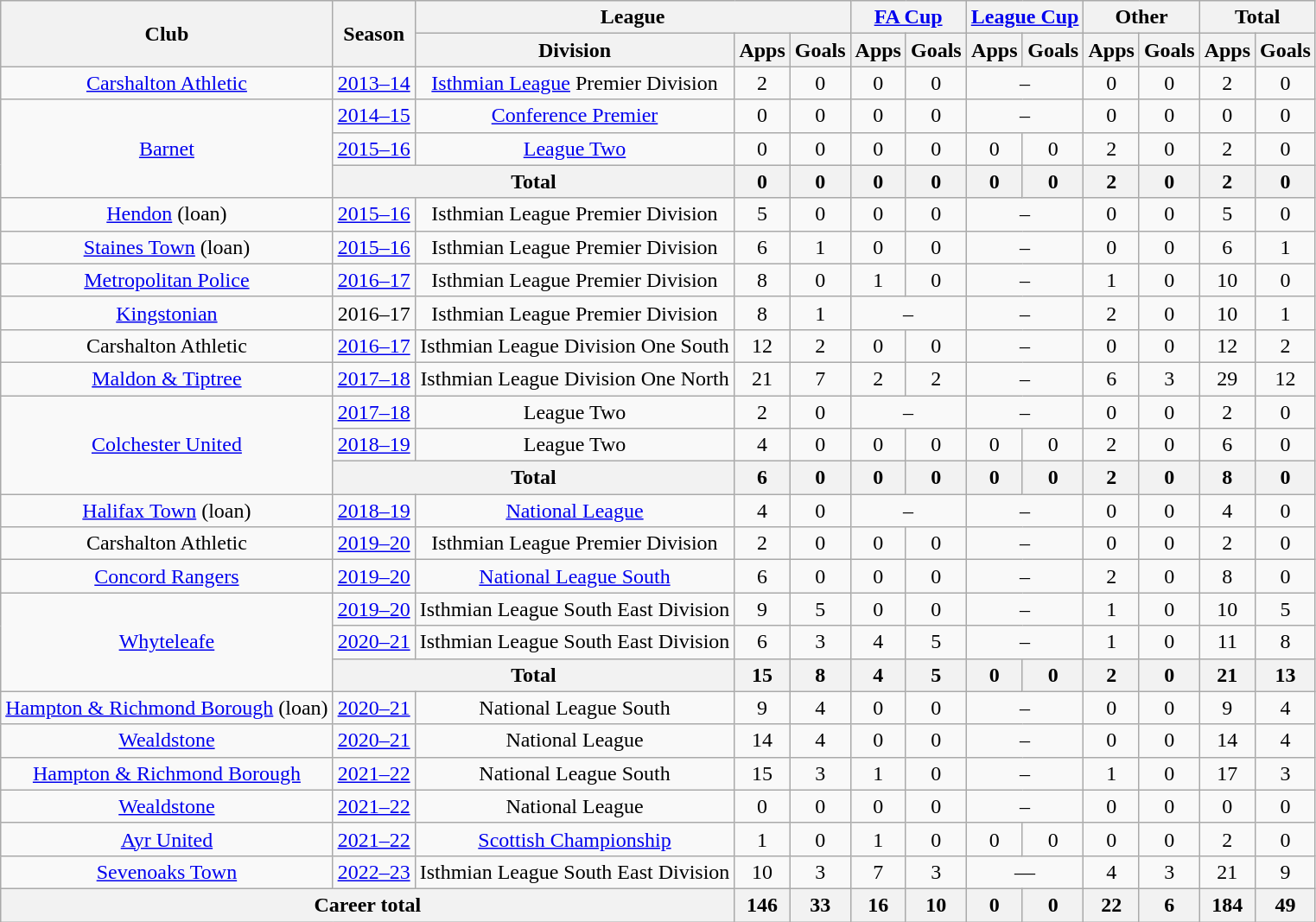<table class=wikitable style="text-align: center">
<tr>
<th rowspan=2>Club</th>
<th rowspan=2>Season</th>
<th colspan=3>League</th>
<th colspan=2><a href='#'>FA Cup</a></th>
<th colspan=2><a href='#'>League Cup</a></th>
<th colspan=2>Other</th>
<th colspan=2>Total</th>
</tr>
<tr>
<th>Division</th>
<th>Apps</th>
<th>Goals</th>
<th>Apps</th>
<th>Goals</th>
<th>Apps</th>
<th>Goals</th>
<th>Apps</th>
<th>Goals</th>
<th>Apps</th>
<th>Goals</th>
</tr>
<tr>
<td><a href='#'>Carshalton Athletic</a></td>
<td><a href='#'>2013–14</a></td>
<td><a href='#'>Isthmian League</a> Premier Division</td>
<td>2</td>
<td>0</td>
<td>0</td>
<td>0</td>
<td colspan=2>–</td>
<td>0</td>
<td>0</td>
<td>2</td>
<td>0</td>
</tr>
<tr>
<td rowspan=3><a href='#'>Barnet</a></td>
<td><a href='#'>2014–15</a></td>
<td><a href='#'>Conference Premier</a></td>
<td>0</td>
<td>0</td>
<td>0</td>
<td>0</td>
<td colspan=2>–</td>
<td>0</td>
<td>0</td>
<td>0</td>
<td>0</td>
</tr>
<tr>
<td><a href='#'>2015–16</a></td>
<td><a href='#'>League Two</a></td>
<td>0</td>
<td>0</td>
<td>0</td>
<td>0</td>
<td>0</td>
<td>0</td>
<td>2</td>
<td>0</td>
<td>2</td>
<td>0</td>
</tr>
<tr>
<th colspan=2>Total</th>
<th>0</th>
<th>0</th>
<th>0</th>
<th>0</th>
<th>0</th>
<th>0</th>
<th>2</th>
<th>0</th>
<th>2</th>
<th>0</th>
</tr>
<tr>
<td><a href='#'>Hendon</a> (loan)</td>
<td><a href='#'>2015–16</a></td>
<td>Isthmian League Premier Division</td>
<td>5</td>
<td>0</td>
<td>0</td>
<td>0</td>
<td colspan=2>–</td>
<td>0</td>
<td>0</td>
<td>5</td>
<td>0</td>
</tr>
<tr>
<td><a href='#'>Staines Town</a> (loan)</td>
<td><a href='#'>2015–16</a></td>
<td>Isthmian League Premier Division</td>
<td>6</td>
<td>1</td>
<td>0</td>
<td>0</td>
<td colspan=2>–</td>
<td>0</td>
<td>0</td>
<td>6</td>
<td>1</td>
</tr>
<tr>
<td><a href='#'>Metropolitan Police</a></td>
<td><a href='#'>2016–17</a></td>
<td>Isthmian League Premier Division</td>
<td>8</td>
<td>0</td>
<td>1</td>
<td>0</td>
<td colspan=2>–</td>
<td>1</td>
<td>0</td>
<td>10</td>
<td>0</td>
</tr>
<tr>
<td><a href='#'>Kingstonian</a></td>
<td>2016–17</td>
<td>Isthmian League Premier Division</td>
<td>8</td>
<td>1</td>
<td colspan=2>–</td>
<td colspan=2>–</td>
<td>2</td>
<td>0</td>
<td>10</td>
<td>1</td>
</tr>
<tr>
<td>Carshalton Athletic</td>
<td><a href='#'>2016–17</a></td>
<td>Isthmian League Division One South</td>
<td>12</td>
<td>2</td>
<td>0</td>
<td>0</td>
<td colspan=2>–</td>
<td>0</td>
<td>0</td>
<td>12</td>
<td>2</td>
</tr>
<tr>
<td><a href='#'>Maldon & Tiptree</a></td>
<td><a href='#'>2017–18</a></td>
<td>Isthmian League Division One North</td>
<td>21</td>
<td>7</td>
<td>2</td>
<td>2</td>
<td colspan=2>–</td>
<td>6</td>
<td>3</td>
<td>29</td>
<td>12</td>
</tr>
<tr>
<td rowspan=3><a href='#'>Colchester United</a></td>
<td><a href='#'>2017–18</a></td>
<td>League Two</td>
<td>2</td>
<td>0</td>
<td colspan=2>–</td>
<td colspan=2>–</td>
<td>0</td>
<td>0</td>
<td>2</td>
<td>0</td>
</tr>
<tr>
<td><a href='#'>2018–19</a></td>
<td>League Two</td>
<td>4</td>
<td>0</td>
<td>0</td>
<td>0</td>
<td>0</td>
<td>0</td>
<td>2</td>
<td>0</td>
<td>6</td>
<td>0</td>
</tr>
<tr>
<th colspan=2>Total</th>
<th>6</th>
<th>0</th>
<th>0</th>
<th>0</th>
<th>0</th>
<th>0</th>
<th>2</th>
<th>0</th>
<th>8</th>
<th>0</th>
</tr>
<tr>
<td><a href='#'>Halifax Town</a> (loan)</td>
<td><a href='#'>2018–19</a></td>
<td><a href='#'>National League</a></td>
<td>4</td>
<td>0</td>
<td colspan=2>–</td>
<td colspan=2>–</td>
<td>0</td>
<td>0</td>
<td>4</td>
<td>0</td>
</tr>
<tr>
<td>Carshalton Athletic</td>
<td><a href='#'>2019–20</a></td>
<td>Isthmian League Premier Division</td>
<td>2</td>
<td>0</td>
<td>0</td>
<td>0</td>
<td colspan=2>–</td>
<td>0</td>
<td>0</td>
<td>2</td>
<td>0</td>
</tr>
<tr>
<td><a href='#'>Concord Rangers</a></td>
<td><a href='#'>2019–20</a></td>
<td><a href='#'>National League South</a></td>
<td>6</td>
<td>0</td>
<td>0</td>
<td>0</td>
<td colspan=2>–</td>
<td>2</td>
<td>0</td>
<td>8</td>
<td>0</td>
</tr>
<tr>
<td rowspan=3><a href='#'>Whyteleafe</a></td>
<td><a href='#'>2019–20</a></td>
<td>Isthmian League South East Division</td>
<td>9</td>
<td>5</td>
<td>0</td>
<td>0</td>
<td colspan=2>–</td>
<td>1</td>
<td>0</td>
<td>10</td>
<td>5</td>
</tr>
<tr>
<td><a href='#'>2020–21</a></td>
<td>Isthmian League South East Division</td>
<td>6</td>
<td>3</td>
<td>4</td>
<td>5</td>
<td colspan=2>–</td>
<td>1</td>
<td>0</td>
<td>11</td>
<td>8</td>
</tr>
<tr>
<th colspan=2>Total</th>
<th>15</th>
<th>8</th>
<th>4</th>
<th>5</th>
<th>0</th>
<th>0</th>
<th>2</th>
<th>0</th>
<th>21</th>
<th>13</th>
</tr>
<tr>
<td><a href='#'>Hampton & Richmond Borough</a> (loan)</td>
<td><a href='#'>2020–21</a></td>
<td>National League South</td>
<td>9</td>
<td>4</td>
<td>0</td>
<td>0</td>
<td colspan=2>–</td>
<td>0</td>
<td>0</td>
<td>9</td>
<td>4</td>
</tr>
<tr>
<td><a href='#'>Wealdstone</a></td>
<td><a href='#'>2020–21</a></td>
<td>National League</td>
<td>14</td>
<td>4</td>
<td>0</td>
<td>0</td>
<td colspan=2>–</td>
<td>0</td>
<td>0</td>
<td>14</td>
<td>4</td>
</tr>
<tr>
<td><a href='#'>Hampton & Richmond Borough</a></td>
<td><a href='#'>2021–22</a></td>
<td>National League South</td>
<td>15</td>
<td>3</td>
<td>1</td>
<td>0</td>
<td colspan=2>–</td>
<td>1</td>
<td>0</td>
<td>17</td>
<td>3</td>
</tr>
<tr>
<td><a href='#'>Wealdstone</a></td>
<td><a href='#'>2021–22</a></td>
<td>National League</td>
<td>0</td>
<td>0</td>
<td>0</td>
<td>0</td>
<td colspan=2>–</td>
<td>0</td>
<td>0</td>
<td>0</td>
<td>0</td>
</tr>
<tr>
<td><a href='#'>Ayr United</a></td>
<td><a href='#'>2021–22</a></td>
<td><a href='#'>Scottish Championship</a></td>
<td>1</td>
<td>0</td>
<td>1</td>
<td>0</td>
<td>0</td>
<td>0</td>
<td>0</td>
<td>0</td>
<td>2</td>
<td>0</td>
</tr>
<tr>
<td><a href='#'>Sevenoaks Town</a></td>
<td><a href='#'>2022–23</a></td>
<td>Isthmian League South East Division</td>
<td>10</td>
<td>3</td>
<td>7</td>
<td>3</td>
<td colspan="2">—</td>
<td>4</td>
<td>3</td>
<td>21</td>
<td>9</td>
</tr>
<tr>
<th colspan=3>Career total</th>
<th>146</th>
<th>33</th>
<th>16</th>
<th>10</th>
<th>0</th>
<th>0</th>
<th>22</th>
<th>6</th>
<th>184</th>
<th>49</th>
</tr>
</table>
